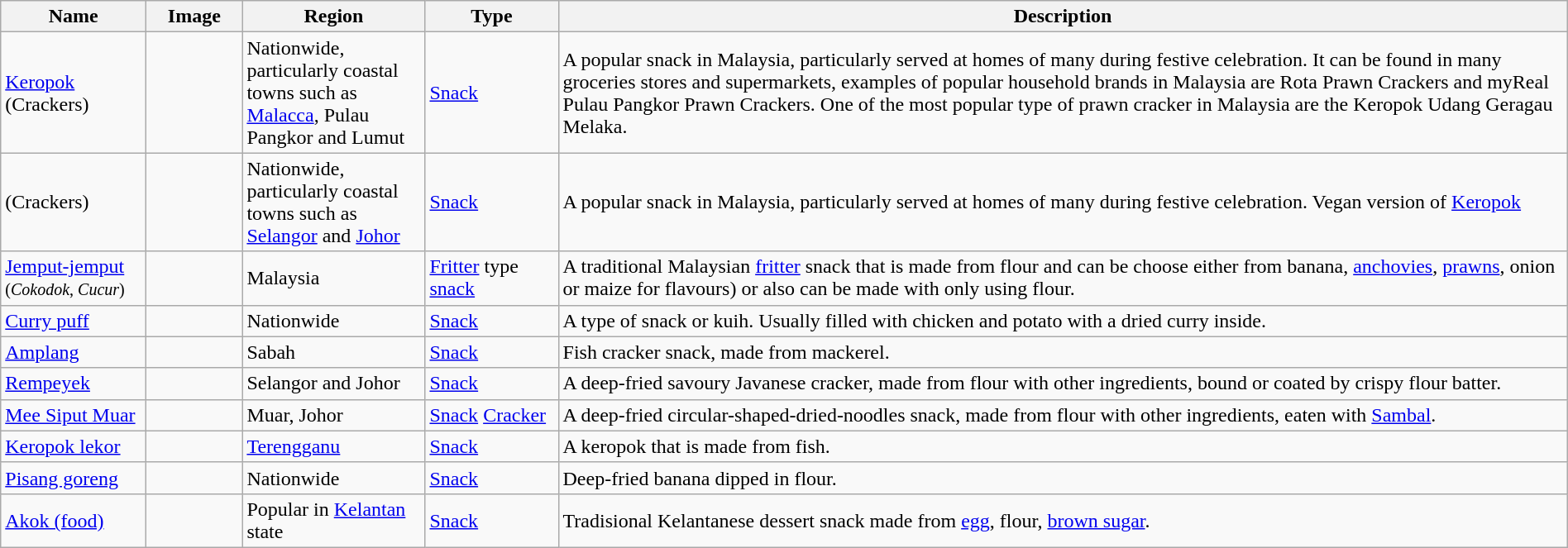<table class="wikitable sortable" width="100%">
<tr>
<th width="110px">Name</th>
<th width="70px">Image</th>
<th width="140px">Region</th>
<th width="100px">Type</th>
<th>Description</th>
</tr>
<tr>
<td><a href='#'>Keropok</a> (Crackers)</td>
<td></td>
<td>Nationwide, particularly coastal towns such as <a href='#'>Malacca</a>, Pulau Pangkor and Lumut</td>
<td><a href='#'>Snack</a></td>
<td>A popular snack in Malaysia, particularly served at homes of many during festive celebration. It can be found in many groceries stores and supermarkets, examples of popular household brands in Malaysia are Rota Prawn Crackers and myReal Pulau Pangkor Prawn Crackers. One of the most popular type of prawn cracker in Malaysia are the Keropok Udang Geragau Melaka.</td>
</tr>
<tr>
<td> (Crackers)</td>
<td></td>
<td>Nationwide, particularly coastal towns such as <a href='#'>Selangor</a> and <a href='#'>Johor</a></td>
<td><a href='#'>Snack</a></td>
<td>A popular snack in Malaysia, particularly served at homes of many during festive celebration. Vegan version of <a href='#'>Keropok</a></td>
</tr>
<tr>
<td><a href='#'>Jemput-jemput</a> <br> <small>(<em>Cokodok</em>, <em>Cucur</em>)</small></td>
<td><small></small></td>
<td>Malaysia</td>
<td><a href='#'>Fritter</a> type <a href='#'>snack</a></td>
<td>A traditional Malaysian <a href='#'>fritter</a> snack that is made from flour and can be choose either from banana, <a href='#'>anchovies</a>, <a href='#'>prawns</a>, onion or maize for flavours) or also can be made with only using flour.</td>
</tr>
<tr>
<td><a href='#'>Curry puff</a></td>
<td></td>
<td>Nationwide</td>
<td><a href='#'>Snack</a></td>
<td>A type of snack or kuih. Usually filled with chicken and potato with a dried curry inside.</td>
</tr>
<tr>
<td><a href='#'>Amplang</a></td>
<td></td>
<td>Sabah</td>
<td><a href='#'>Snack</a></td>
<td>Fish cracker snack, made from mackerel.</td>
</tr>
<tr>
<td><a href='#'>Rempeyek</a></td>
<td></td>
<td>Selangor and Johor</td>
<td><a href='#'>Snack</a></td>
<td>A deep-fried savoury Javanese cracker, made from flour with other ingredients, bound or coated by crispy flour batter.</td>
</tr>
<tr>
<td><a href='#'>Mee Siput Muar</a></td>
<td></td>
<td>Muar, Johor</td>
<td><a href='#'>Snack</a> <a href='#'>Cracker</a></td>
<td>A deep-fried circular-shaped-dried-noodles snack, made from flour with other ingredients, eaten with <a href='#'>Sambal</a>.</td>
</tr>
<tr>
<td><a href='#'>Keropok lekor</a></td>
<td></td>
<td><a href='#'>Terengganu</a></td>
<td><a href='#'>Snack</a></td>
<td>A keropok that is made from fish.</td>
</tr>
<tr>
<td><a href='#'>Pisang goreng</a></td>
<td></td>
<td>Nationwide</td>
<td><a href='#'>Snack</a></td>
<td>Deep-fried banana dipped in flour.</td>
</tr>
<tr>
<td><a href='#'>Akok (food)</a></td>
<td></td>
<td>Popular in <a href='#'>Kelantan</a> state</td>
<td><a href='#'>Snack</a></td>
<td>Tradisional Kelantanese dessert snack made from <a href='#'>egg</a>, flour, <a href='#'>brown sugar</a>.</td>
</tr>
</table>
